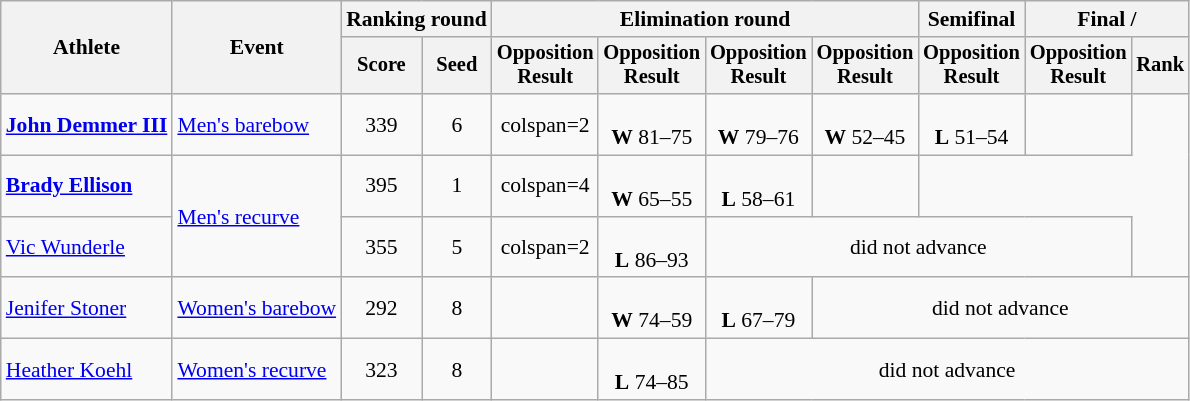<table class=wikitable style=font-size:90%;text-align:center>
<tr>
<th rowspan=2>Athlete</th>
<th rowspan=2>Event</th>
<th colspan=2>Ranking round</th>
<th colspan=4>Elimination round</th>
<th>Semifinal</th>
<th colspan=2>Final / </th>
</tr>
<tr style=font-size:95%>
<th>Score</th>
<th>Seed</th>
<th>Opposition<br>Result</th>
<th>Opposition<br>Result</th>
<th>Opposition<br>Result</th>
<th>Opposition<br>Result</th>
<th>Opposition<br>Result</th>
<th>Opposition<br>Result</th>
<th>Rank</th>
</tr>
<tr>
<td align=left><strong><a href='#'>John Demmer III</a></strong></td>
<td align=left><a href='#'>Men's barebow</a></td>
<td>339</td>
<td>6</td>
<td>colspan=2 </td>
<td><br><strong>W</strong> 81–75</td>
<td><br><strong>W</strong> 79–76</td>
<td><br><strong>W</strong> 52–45</td>
<td><br><strong>L</strong> 51–54</td>
<td></td>
</tr>
<tr>
<td align=left><strong><a href='#'>Brady Ellison</a></strong></td>
<td align=left rowspan=2><a href='#'>Men's recurve</a></td>
<td>395</td>
<td>1</td>
<td>colspan=4 </td>
<td><br><strong>W</strong> 65–55</td>
<td><br><strong>L</strong> 58–61</td>
<td></td>
</tr>
<tr>
<td align=left><a href='#'>Vic Wunderle</a></td>
<td>355</td>
<td>5</td>
<td>colspan=2 </td>
<td><br><strong>L</strong> 86–93</td>
<td colspan=4>did not advance</td>
</tr>
<tr>
<td align=left><a href='#'>Jenifer Stoner</a></td>
<td align=left><a href='#'>Women's barebow</a></td>
<td>292</td>
<td>8</td>
<td></td>
<td><br><strong>W</strong> 74–59</td>
<td><br><strong>L</strong> 67–79</td>
<td colspan=4>did not advance</td>
</tr>
<tr>
<td align=left><a href='#'>Heather Koehl</a></td>
<td align=left><a href='#'>Women's recurve</a></td>
<td>323</td>
<td>8</td>
<td></td>
<td><br><strong>L</strong> 74–85</td>
<td colspan=5>did not advance</td>
</tr>
</table>
